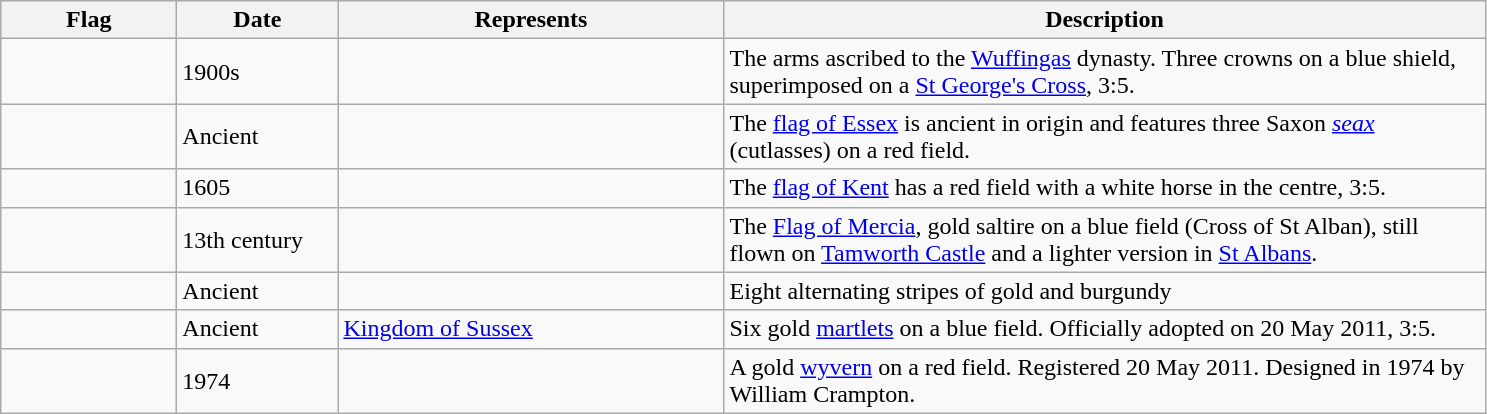<table class="wikitable">
<tr>
<th style="width:110px;">Flag</th>
<th style="width:100px;">Date</th>
<th style="width:250px;">Represents</th>
<th style="width:500px;">Description</th>
</tr>
<tr>
<td></td>
<td>1900s</td>
<td></td>
<td>The arms ascribed to the <a href='#'>Wuffingas</a> dynasty. Three crowns on a blue shield, superimposed on a <a href='#'>St George's Cross</a>, 3:5.</td>
</tr>
<tr>
<td></td>
<td>Ancient</td>
<td></td>
<td>The <a href='#'>flag of Essex</a> is ancient in origin and features three Saxon <em><a href='#'>seax</a></em> (cutlasses) on a red field.</td>
</tr>
<tr>
<td></td>
<td>1605</td>
<td></td>
<td>The <a href='#'>flag of Kent</a> has a red field with a white horse in the centre, 3:5.</td>
</tr>
<tr>
<td></td>
<td>13th century</td>
<td></td>
<td>The <a href='#'>Flag of Mercia</a>, gold saltire on a blue field (Cross of St Alban), still flown on <a href='#'>Tamworth Castle</a> and a lighter version in <a href='#'>St Albans</a>.</td>
</tr>
<tr>
<td></td>
<td>Ancient</td>
<td></td>
<td>Eight alternating stripes of gold and burgundy</td>
</tr>
<tr>
<td></td>
<td>Ancient</td>
<td><a href='#'>Kingdom of Sussex</a></td>
<td>Six gold <a href='#'>martlets</a> on a blue field. Officially adopted on 20 May 2011, 3:5.</td>
</tr>
<tr>
<td></td>
<td>1974</td>
<td></td>
<td>A gold <a href='#'>wyvern</a> on a red field. Registered 20 May 2011. Designed in 1974 by William Crampton.</td>
</tr>
</table>
